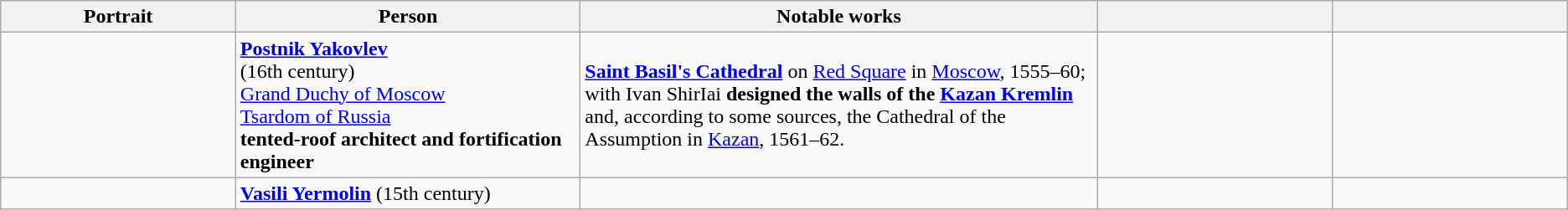<table class="wikitable">
<tr ">
<th style="width:15%;">Portrait</th>
<th style="width:22%;">Person</th>
<th style="width:33%;">Notable works</th>
<th style="width:15%;"></th>
<th style="width:15%;"></th>
</tr>
<tr>
<td></td>
<td><strong><a href='#'>Postnik Yakovlev</a></strong><br>(16th century)<br><a href='#'>Grand Duchy of Moscow</a><br><a href='#'>Tsardom of Russia</a><br><strong>tented-roof architect and fortification engineer</strong></td>
<td><strong><a href='#'>Saint Basil's Cathedral</a></strong> on <a href='#'>Red Square</a> in <a href='#'>Moscow</a>, 1555–60;<br>with Ivan ShirIai <strong>designed the walls of the <a href='#'>Kazan Kremlin</a></strong> and, according to some sources, the Cathedral of the Assumption in <a href='#'>Kazan</a>, 1561–62.</td>
<td></td>
<td></td>
</tr>
<tr>
<td></td>
<td><strong><a href='#'>Vasili Yermolin</a></strong> (15th century)<br></td>
<td></td>
<td></td>
<td></td>
</tr>
</table>
